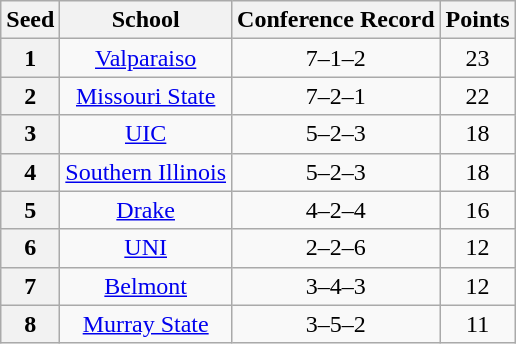<table class="wikitable" style="text-align:center">
<tr>
<th>Seed</th>
<th>School</th>
<th>Conference Record</th>
<th>Points</th>
</tr>
<tr>
<th>1</th>
<td><a href='#'>Valparaiso</a></td>
<td>7–1–2</td>
<td>23</td>
</tr>
<tr>
<th>2</th>
<td><a href='#'>Missouri State</a></td>
<td>7–2–1</td>
<td>22</td>
</tr>
<tr>
<th>3</th>
<td><a href='#'>UIC</a></td>
<td>5–2–3</td>
<td>18</td>
</tr>
<tr>
<th>4</th>
<td><a href='#'>Southern Illinois</a></td>
<td>5–2–3</td>
<td>18</td>
</tr>
<tr>
<th>5</th>
<td><a href='#'>Drake</a></td>
<td>4–2–4</td>
<td>16</td>
</tr>
<tr>
<th>6</th>
<td><a href='#'>UNI</a></td>
<td>2–2–6</td>
<td>12</td>
</tr>
<tr>
<th>7</th>
<td><a href='#'>Belmont</a></td>
<td>3–4–3</td>
<td>12</td>
</tr>
<tr>
<th>8</th>
<td><a href='#'>Murray State</a></td>
<td>3–5–2</td>
<td>11</td>
</tr>
</table>
